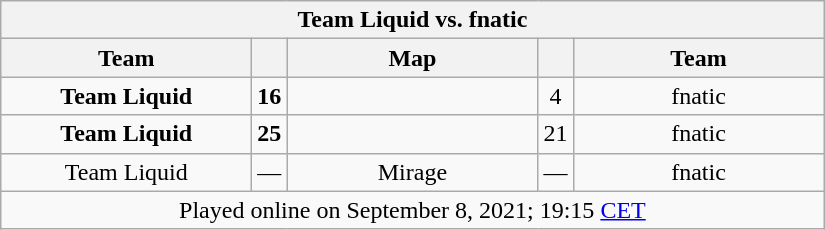<table class="wikitable plainrowheaders" style="text-align:center;">
<tr>
<th scope="col" colspan="5">Team Liquid vs. fnatic</th>
</tr>
<tr>
<th scope="col" style="width:10em;">Team</th>
<th scope="col"></th>
<th scope="col" style="width:10em;">Map</th>
<th scope="col"></th>
<th scope="col" style="width:10em;">Team</th>
</tr>
<tr>
<td><strong>Team Liquid</strong></td>
<td><strong>16</strong></td>
<td></td>
<td>4</td>
<td>fnatic</td>
</tr>
<tr>
<td><strong>Team Liquid</strong></td>
<td><strong>25</strong></td>
<td></td>
<td>21</td>
<td>fnatic</td>
</tr>
<tr>
<td>Team Liquid</td>
<td>—</td>
<td>Mirage</td>
<td>—</td>
<td>fnatic</td>
</tr>
<tr>
<td colspan="5">Played online on September 8, 2021; 19:15 <a href='#'>CET</a></td>
</tr>
</table>
